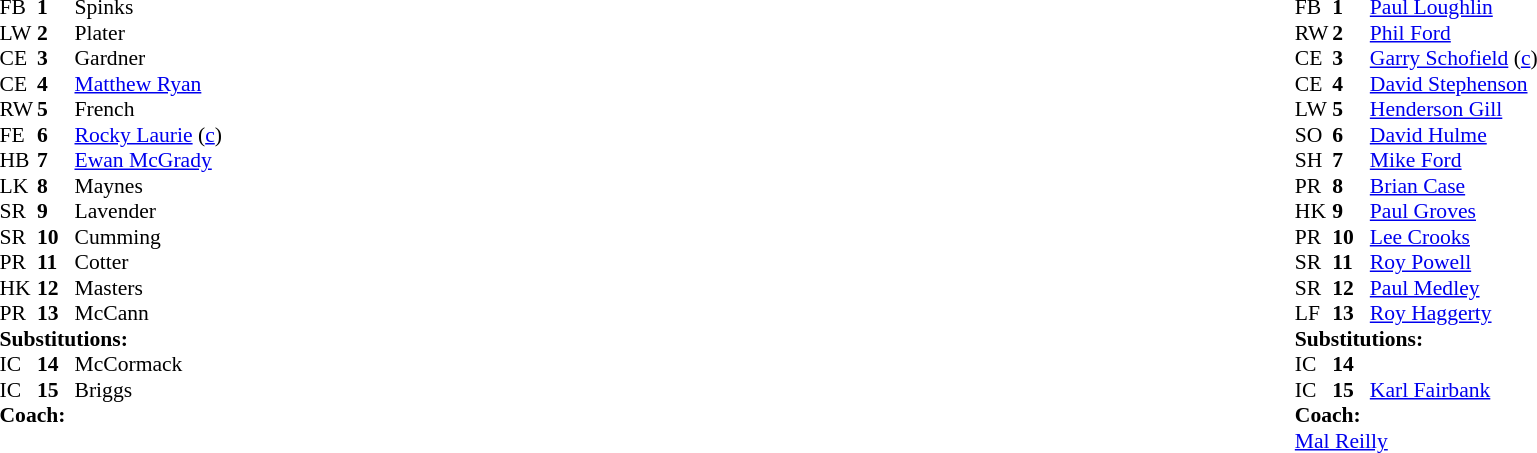<table width="100%">
<tr>
<td valign="top" width="50%"><br><table style="font-size: 90%" cellspacing="0" cellpadding="0">
<tr>
<th width="25"></th>
<th width="25"></th>
</tr>
<tr>
<td>FB</td>
<td><strong>1</strong></td>
<td>Spinks</td>
</tr>
<tr>
<td>LW</td>
<td><strong>2</strong></td>
<td>Plater</td>
</tr>
<tr>
<td>CE</td>
<td><strong>3</strong></td>
<td>Gardner</td>
</tr>
<tr>
<td>CE</td>
<td><strong>4</strong></td>
<td><a href='#'>Matthew Ryan</a></td>
</tr>
<tr>
<td>RW</td>
<td><strong>5</strong></td>
<td>French</td>
</tr>
<tr>
<td>FE</td>
<td><strong>6</strong></td>
<td><a href='#'>Rocky Laurie</a> (<a href='#'>c</a>)</td>
</tr>
<tr>
<td>HB</td>
<td><strong>7</strong></td>
<td><a href='#'>Ewan McGrady</a></td>
</tr>
<tr>
<td>LK</td>
<td><strong>8</strong></td>
<td>Maynes</td>
</tr>
<tr>
<td>SR</td>
<td><strong>9</strong></td>
<td>Lavender</td>
</tr>
<tr>
<td>SR</td>
<td><strong>10</strong></td>
<td>Cumming</td>
</tr>
<tr>
<td>PR</td>
<td><strong>11</strong></td>
<td>Cotter</td>
</tr>
<tr>
<td>HK</td>
<td><strong>12</strong></td>
<td>Masters</td>
</tr>
<tr>
<td>PR</td>
<td><strong>13</strong></td>
<td>McCann</td>
</tr>
<tr>
<td colspan=3><strong>Substitutions:</strong></td>
</tr>
<tr>
<td>IC</td>
<td><strong>14</strong></td>
<td>McCormack</td>
</tr>
<tr>
<td>IC</td>
<td><strong>15</strong></td>
<td>Briggs</td>
</tr>
<tr>
<td colspan=3><strong>Coach:</strong></td>
</tr>
<tr>
<td colspan="4"></td>
</tr>
</table>
</td>
<td valign="top" width="50%"><br><table style="font-size: 90%" cellspacing="0" cellpadding="0" align="center">
<tr>
<th width="25"></th>
<th width="25"></th>
</tr>
<tr>
<td>FB</td>
<td><strong>1</strong></td>
<td> <a href='#'>Paul Loughlin</a></td>
</tr>
<tr>
<td>RW</td>
<td><strong>2</strong></td>
<td> <a href='#'>Phil Ford</a></td>
</tr>
<tr>
<td>CE</td>
<td><strong>3</strong></td>
<td> <a href='#'>Garry Schofield</a> (<a href='#'>c</a>)</td>
</tr>
<tr>
<td>CE</td>
<td><strong>4</strong></td>
<td> <a href='#'>David Stephenson</a></td>
</tr>
<tr>
<td>LW</td>
<td><strong>5</strong></td>
<td> <a href='#'>Henderson Gill</a></td>
</tr>
<tr>
<td>SO</td>
<td><strong>6</strong></td>
<td> <a href='#'>David Hulme</a></td>
</tr>
<tr>
<td>SH</td>
<td><strong>7</strong></td>
<td> <a href='#'>Mike Ford</a></td>
</tr>
<tr>
<td>PR</td>
<td><strong>8</strong></td>
<td> <a href='#'>Brian Case</a></td>
</tr>
<tr>
<td>HK</td>
<td><strong>9</strong></td>
<td> <a href='#'>Paul Groves</a></td>
</tr>
<tr>
<td>PR</td>
<td><strong>10</strong></td>
<td> <a href='#'>Lee Crooks</a></td>
</tr>
<tr>
<td>SR</td>
<td><strong>11</strong></td>
<td> <a href='#'>Roy Powell</a></td>
</tr>
<tr>
<td>SR</td>
<td><strong>12</strong></td>
<td> <a href='#'>Paul Medley</a></td>
</tr>
<tr>
<td>LF</td>
<td><strong>13</strong></td>
<td> <a href='#'>Roy Haggerty</a></td>
</tr>
<tr>
<td colspan=3><strong>Substitutions:</strong></td>
</tr>
<tr>
<td>IC</td>
<td><strong>14</strong></td>
<td></td>
</tr>
<tr>
<td>IC</td>
<td><strong>15</strong></td>
<td> <a href='#'>Karl Fairbank</a></td>
</tr>
<tr>
<td colspan=3><strong>Coach:</strong></td>
</tr>
<tr>
<td colspan="4"> <a href='#'>Mal Reilly</a></td>
</tr>
</table>
</td>
</tr>
</table>
